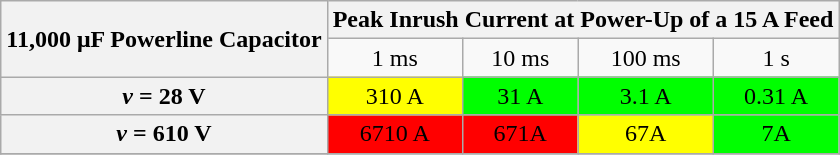<table BORDER="1" class="wikitable" style="text-align:center">
<tr>
<th rowspan="2">11,000 μF Powerline Capacitor</th>
<th colspan="4">Peak Inrush Current at Power-Up of a 15 A Feed</th>
</tr>
<tr>
<td>1 ms</td>
<td>10 ms</td>
<td>100 ms</td>
<td>1 s</td>
</tr>
<tr>
<th><em>v</em> = 28 V</th>
<td style="background:yellow; color:black">310 A</td>
<td style="background:lime; color:black">31 A</td>
<td style="background:lime; color:black">3.1 A</td>
<td style="background:lime; color:black">0.31 A</td>
</tr>
<tr>
<th><em>v</em> = 610 V</th>
<td style="background:red; color:black">6710 A</td>
<td style="background:red; color:black">671A</td>
<td style="background:yellow; color:black">67A</td>
<td style="background:lime; color:black">7A</td>
</tr>
<tr>
</tr>
</table>
